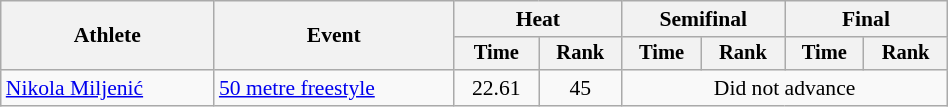<table class="wikitable" style="text-align:center; font-size:90%; width:50%;">
<tr>
<th rowspan="2">Athlete</th>
<th rowspan="2">Event</th>
<th colspan="2">Heat</th>
<th colspan="2">Semifinal</th>
<th colspan="2">Final</th>
</tr>
<tr style="font-size:95%">
<th>Time</th>
<th>Rank</th>
<th>Time</th>
<th>Rank</th>
<th>Time</th>
<th>Rank</th>
</tr>
<tr>
<td align=left><a href='#'>Nikola Miljenić</a></td>
<td align=left><a href='#'>50 metre freestyle</a></td>
<td>22.61</td>
<td>45</td>
<td colspan=4>Did not advance</td>
</tr>
</table>
